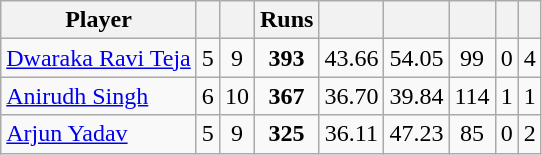<table class="wikitable sortable" style="text-align: center;">
<tr>
<th class="unsortable">Player</th>
<th></th>
<th></th>
<th>Runs</th>
<th></th>
<th></th>
<th></th>
<th></th>
<th></th>
</tr>
<tr>
<td style="text-align:left"><a href='#'>Dwaraka Ravi Teja</a></td>
<td style="text-align:left">5</td>
<td>9</td>
<td><strong>393</strong></td>
<td>43.66</td>
<td>54.05</td>
<td>99</td>
<td>0</td>
<td>4</td>
</tr>
<tr>
<td style="text-align:left"><a href='#'>Anirudh Singh</a></td>
<td style="text-align:left">6</td>
<td>10</td>
<td><strong>367</strong></td>
<td>36.70</td>
<td>39.84</td>
<td>114</td>
<td>1</td>
<td>1</td>
</tr>
<tr>
<td style="text-align:left"><a href='#'>Arjun Yadav</a></td>
<td style="text-align:left">5</td>
<td>9</td>
<td><strong>325</strong></td>
<td>36.11</td>
<td>47.23</td>
<td>85</td>
<td>0</td>
<td>2</td>
</tr>
</table>
